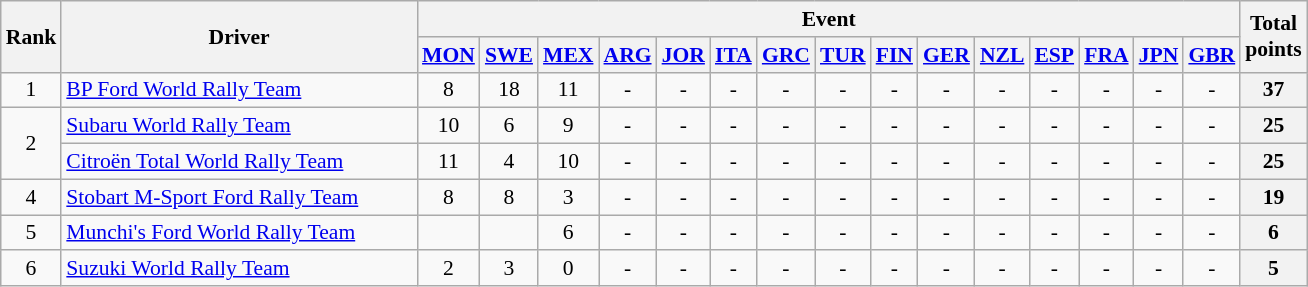<table class="wikitable" style="text-align:center; font-size:90%;">
<tr>
<th rowspan=2>Rank</th>
<th rowspan=2 style="width:16em">Driver</th>
<th colspan=15>Event</th>
<th rowspan=2>Total<br>points</th>
</tr>
<tr valign="top">
<th><a href='#'>MON</a><br></th>
<th><a href='#'>SWE</a><br></th>
<th><a href='#'>MEX</a><br></th>
<th><a href='#'>ARG</a><br></th>
<th><a href='#'>JOR</a><br></th>
<th><a href='#'>ITA</a><br></th>
<th><a href='#'>GRC</a><br></th>
<th><a href='#'>TUR</a><br></th>
<th><a href='#'>FIN</a><br></th>
<th><a href='#'>GER</a><br></th>
<th><a href='#'>NZL</a><br></th>
<th><a href='#'>ESP</a><br></th>
<th><a href='#'>FRA</a><br></th>
<th><a href='#'>JPN</a><br></th>
<th><a href='#'>GBR</a><br></th>
</tr>
<tr>
<td>1</td>
<td align="left"> <a href='#'>BP Ford World Rally Team</a></td>
<td>8</td>
<td>18</td>
<td>11</td>
<td>-</td>
<td>-</td>
<td>-</td>
<td>-</td>
<td>-</td>
<td>-</td>
<td>-</td>
<td>-</td>
<td>-</td>
<td>-</td>
<td>-</td>
<td>-</td>
<th>37</th>
</tr>
<tr>
<td rowspan="2">2</td>
<td align="left"> <a href='#'>Subaru World Rally Team</a></td>
<td>10</td>
<td>6</td>
<td>9</td>
<td>-</td>
<td>-</td>
<td>-</td>
<td>-</td>
<td>-</td>
<td>-</td>
<td>-</td>
<td>-</td>
<td>-</td>
<td>-</td>
<td>-</td>
<td>-</td>
<th>25</th>
</tr>
<tr>
<td align="left"> <a href='#'>Citroën Total World Rally Team</a></td>
<td>11</td>
<td>4</td>
<td>10</td>
<td>-</td>
<td>-</td>
<td>-</td>
<td>-</td>
<td>-</td>
<td>-</td>
<td>-</td>
<td>-</td>
<td>-</td>
<td>-</td>
<td>-</td>
<td>-</td>
<th>25</th>
</tr>
<tr>
<td>4</td>
<td align="left"> <a href='#'>Stobart M-Sport Ford Rally Team</a></td>
<td>8</td>
<td>8</td>
<td>3</td>
<td>-</td>
<td>-</td>
<td>-</td>
<td>-</td>
<td>-</td>
<td>-</td>
<td>-</td>
<td>-</td>
<td>-</td>
<td>-</td>
<td>-</td>
<td>-</td>
<th>19</th>
</tr>
<tr>
<td>5</td>
<td align="left"> <a href='#'>Munchi's Ford World Rally Team</a></td>
<td></td>
<td></td>
<td>6</td>
<td>-</td>
<td>-</td>
<td>-</td>
<td>-</td>
<td>-</td>
<td>-</td>
<td>-</td>
<td>-</td>
<td>-</td>
<td>-</td>
<td>-</td>
<td>-</td>
<th>6</th>
</tr>
<tr>
<td>6</td>
<td align="left"> <a href='#'>Suzuki World Rally Team</a></td>
<td>2</td>
<td>3</td>
<td>0</td>
<td>-</td>
<td>-</td>
<td>-</td>
<td>-</td>
<td>-</td>
<td>-</td>
<td>-</td>
<td>-</td>
<td>-</td>
<td>-</td>
<td>-</td>
<td>-</td>
<th>5</th>
</tr>
</table>
